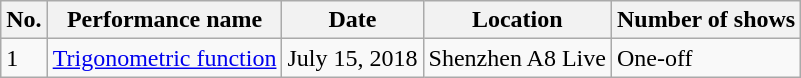<table class="wikitable">
<tr>
<th>No.</th>
<th>Performance name</th>
<th>Date</th>
<th>Location</th>
<th>Number of shows</th>
</tr>
<tr>
<td>1</td>
<td><a href='#'>Trigonometric function</a></td>
<td>July 15, 2018</td>
<td>Shenzhen A8 Live</td>
<td>One-off</td>
</tr>
</table>
